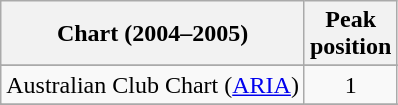<table class="wikitable sortable">
<tr>
<th>Chart (2004–2005)</th>
<th>Peak<br>position</th>
</tr>
<tr>
</tr>
<tr>
<td>Australian Club Chart (<a href='#'>ARIA</a>)</td>
<td align="center">1</td>
</tr>
<tr>
</tr>
<tr>
</tr>
<tr>
</tr>
<tr>
</tr>
<tr>
</tr>
<tr>
</tr>
<tr>
</tr>
<tr>
</tr>
<tr>
</tr>
<tr>
</tr>
<tr>
</tr>
</table>
